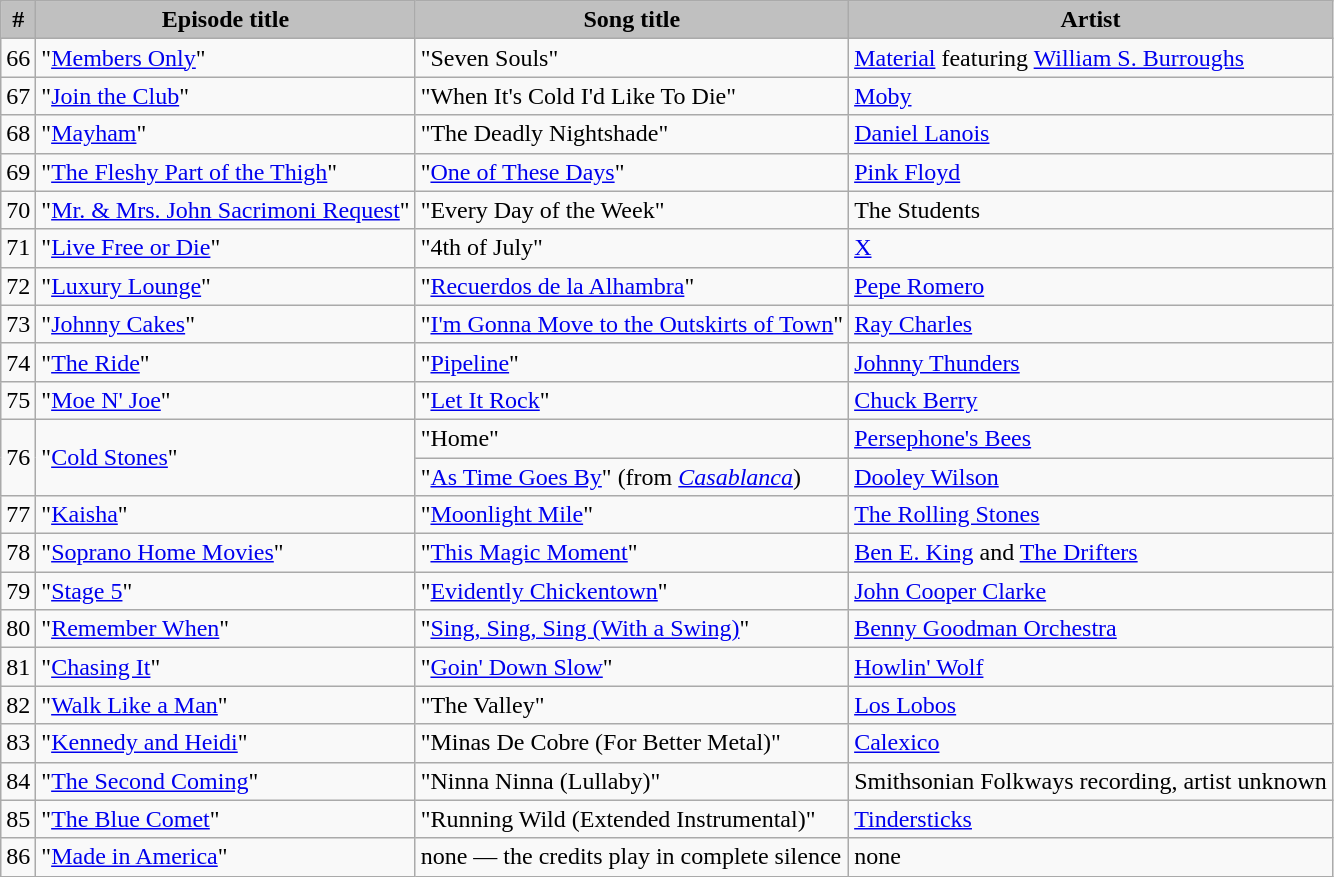<table class="wikitable">
<tr>
<th style="background-color:silver;">#</th>
<th style="background-color:silver;">Episode title</th>
<th style="background-color:silver;">Song title</th>
<th style="background-color:silver;">Artist</th>
</tr>
<tr>
<td>66</td>
<td>"<a href='#'>Members Only</a>"</td>
<td>"Seven Souls"</td>
<td><a href='#'>Material</a> featuring <a href='#'>William S. Burroughs</a></td>
</tr>
<tr>
<td>67</td>
<td>"<a href='#'>Join the Club</a>"</td>
<td>"When It's Cold I'd Like To Die"</td>
<td><a href='#'>Moby</a></td>
</tr>
<tr>
<td>68</td>
<td>"<a href='#'>Mayham</a>"</td>
<td>"The Deadly Nightshade"</td>
<td><a href='#'>Daniel Lanois</a></td>
</tr>
<tr>
<td>69</td>
<td>"<a href='#'>The Fleshy Part of the Thigh</a>"</td>
<td>"<a href='#'>One of These Days</a>"</td>
<td><a href='#'>Pink Floyd</a></td>
</tr>
<tr>
<td>70</td>
<td>"<a href='#'>Mr. & Mrs. John Sacrimoni Request</a>"</td>
<td>"Every Day of the Week"</td>
<td>The Students</td>
</tr>
<tr>
<td>71</td>
<td>"<a href='#'>Live Free or Die</a>"</td>
<td>"4th of July"</td>
<td><a href='#'>X</a></td>
</tr>
<tr>
<td>72</td>
<td>"<a href='#'>Luxury Lounge</a>"</td>
<td>"<a href='#'>Recuerdos de la Alhambra</a>"</td>
<td><a href='#'>Pepe Romero</a></td>
</tr>
<tr>
<td>73</td>
<td>"<a href='#'>Johnny Cakes</a>"</td>
<td>"<a href='#'>I'm Gonna Move to the Outskirts of Town</a>"</td>
<td><a href='#'>Ray Charles</a></td>
</tr>
<tr>
<td>74</td>
<td>"<a href='#'>The Ride</a>"</td>
<td>"<a href='#'>Pipeline</a>"</td>
<td><a href='#'>Johnny Thunders</a></td>
</tr>
<tr>
<td>75</td>
<td>"<a href='#'>Moe N' Joe</a>"</td>
<td>"<a href='#'>Let It Rock</a>"</td>
<td><a href='#'>Chuck Berry</a></td>
</tr>
<tr>
<td rowspan="2">76</td>
<td rowspan="2">"<a href='#'>Cold Stones</a>"</td>
<td>"Home"</td>
<td><a href='#'>Persephone's Bees</a></td>
</tr>
<tr>
<td>"<a href='#'>As Time Goes By</a>" (from <em><a href='#'>Casablanca</a></em>)</td>
<td><a href='#'>Dooley Wilson</a></td>
</tr>
<tr>
<td>77</td>
<td>"<a href='#'>Kaisha</a>"</td>
<td>"<a href='#'>Moonlight Mile</a>"</td>
<td><a href='#'>The Rolling Stones</a></td>
</tr>
<tr>
<td>78</td>
<td>"<a href='#'>Soprano Home Movies</a>"</td>
<td>"<a href='#'>This Magic Moment</a>"</td>
<td><a href='#'>Ben E. King</a> and <a href='#'>The Drifters</a></td>
</tr>
<tr>
<td>79</td>
<td>"<a href='#'>Stage 5</a>"</td>
<td>"<a href='#'>Evidently Chickentown</a>"</td>
<td><a href='#'>John Cooper Clarke</a></td>
</tr>
<tr>
<td>80</td>
<td>"<a href='#'>Remember When</a>"</td>
<td>"<a href='#'>Sing, Sing, Sing (With a Swing)</a>"</td>
<td><a href='#'>Benny Goodman Orchestra</a></td>
</tr>
<tr>
<td>81</td>
<td>"<a href='#'>Chasing It</a>"</td>
<td>"<a href='#'>Goin' Down Slow</a>"</td>
<td><a href='#'>Howlin' Wolf</a></td>
</tr>
<tr>
<td>82</td>
<td>"<a href='#'>Walk Like a Man</a>"</td>
<td>"The Valley"</td>
<td><a href='#'>Los Lobos</a></td>
</tr>
<tr>
<td>83</td>
<td>"<a href='#'>Kennedy and Heidi</a>"</td>
<td>"Minas De Cobre (For Better Metal)"</td>
<td><a href='#'>Calexico</a></td>
</tr>
<tr>
<td>84</td>
<td>"<a href='#'>The Second Coming</a>"</td>
<td>"Ninna Ninna (Lullaby)"</td>
<td>Smithsonian Folkways recording, artist unknown</td>
</tr>
<tr>
<td>85</td>
<td>"<a href='#'>The Blue Comet</a>"</td>
<td>"Running Wild (Extended Instrumental)"</td>
<td><a href='#'>Tindersticks</a></td>
</tr>
<tr>
<td>86</td>
<td>"<a href='#'>Made in America</a>"</td>
<td>none — the credits play in complete silence</td>
<td>none</td>
</tr>
</table>
